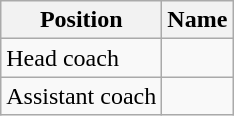<table class="wikitable">
<tr>
<th>Position</th>
<th>Name</th>
</tr>
<tr>
<td>Head coach</td>
<td> </td>
</tr>
<tr>
<td>Assistant coach</td>
<td> </td>
</tr>
</table>
